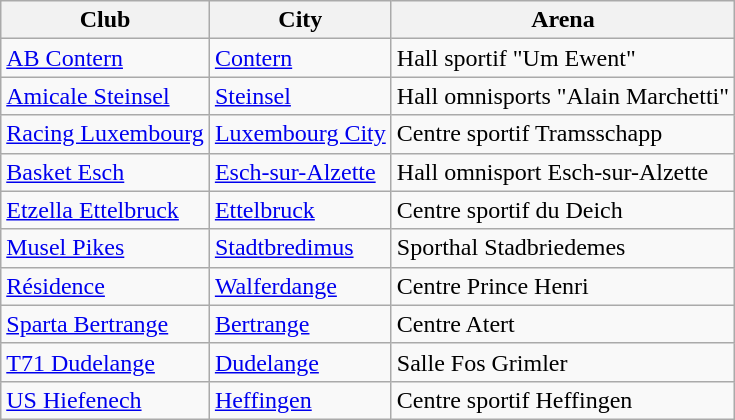<table class="wikitable sortable">
<tr>
<th>Club</th>
<th>City</th>
<th>Arena</th>
</tr>
<tr>
<td><a href='#'>AB Contern</a></td>
<td><a href='#'>Contern</a></td>
<td>Hall sportif "Um Ewent"</td>
</tr>
<tr>
<td><a href='#'>Amicale Steinsel</a></td>
<td><a href='#'>Steinsel</a></td>
<td>Hall omnisports "Alain Marchetti"</td>
</tr>
<tr>
<td><a href='#'>Racing Luxembourg</a></td>
<td><a href='#'>Luxembourg City</a></td>
<td>Centre sportif Tramsschapp</td>
</tr>
<tr>
<td><a href='#'>Basket Esch</a></td>
<td><a href='#'>Esch-sur-Alzette</a></td>
<td>Hall omnisport Esch-sur-Alzette</td>
</tr>
<tr>
<td><a href='#'>Etzella Ettelbruck</a></td>
<td><a href='#'>Ettelbruck</a></td>
<td>Centre sportif du Deich</td>
</tr>
<tr>
<td><a href='#'>Musel Pikes</a></td>
<td><a href='#'>Stadtbredimus</a></td>
<td>Sporthal Stadbriedemes</td>
</tr>
<tr>
<td><a href='#'>Résidence</a></td>
<td><a href='#'>Walferdange</a></td>
<td>Centre Prince Henri</td>
</tr>
<tr>
<td><a href='#'>Sparta Bertrange</a></td>
<td><a href='#'>Bertrange</a></td>
<td>Centre Atert</td>
</tr>
<tr>
<td><a href='#'>T71 Dudelange</a></td>
<td><a href='#'>Dudelange</a></td>
<td>Salle Fos Grimler</td>
</tr>
<tr>
<td><a href='#'>US Hiefenech</a></td>
<td><a href='#'>Heffingen</a></td>
<td>Centre sportif Heffingen</td>
</tr>
</table>
